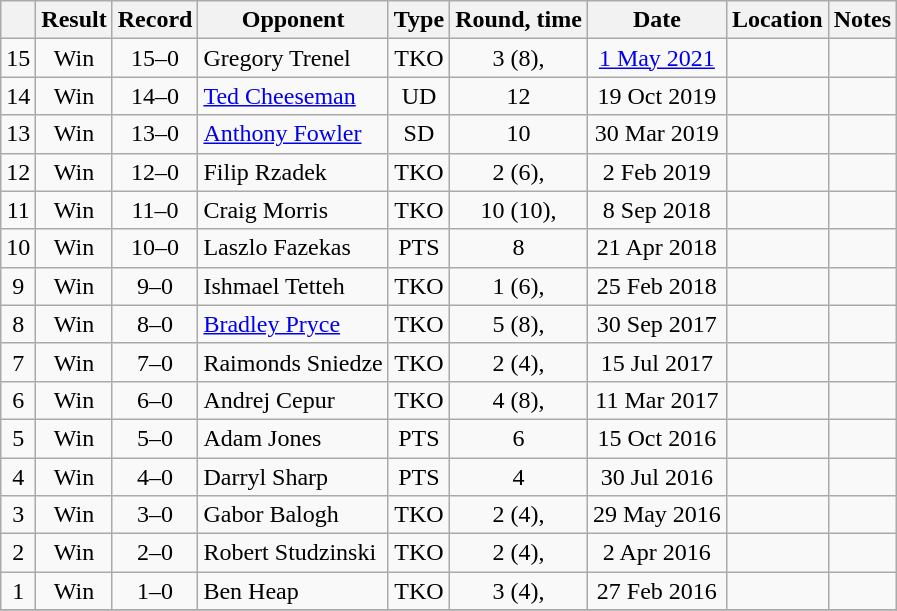<table class="wikitable" style="text-align:center">
<tr>
<th></th>
<th>Result</th>
<th>Record</th>
<th>Opponent</th>
<th>Type</th>
<th>Round, time</th>
<th>Date</th>
<th>Location</th>
<th>Notes</th>
</tr>
<tr>
<td>15</td>
<td>Win</td>
<td>15–0</td>
<td style="text-align:left;">Gregory Trenel</td>
<td>TKO</td>
<td>3 (8), </td>
<td><a href='#'>1 May 2021</a></td>
<td style="text-align:left;"></td>
<td></td>
</tr>
<tr>
<td>14</td>
<td>Win</td>
<td>14–0</td>
<td style="text-align:left;"><a href='#'>Ted Cheeseman</a></td>
<td>UD</td>
<td>12</td>
<td>19 Oct 2019</td>
<td style="text-align:left;"></td>
<td style="text-align:left;"></td>
</tr>
<tr>
<td>13</td>
<td>Win</td>
<td>13–0</td>
<td style="text-align:left;"><a href='#'>Anthony Fowler</a></td>
<td>SD</td>
<td>10</td>
<td>30 Mar 2019</td>
<td style="text-align:left;"></td>
<td align=left></td>
</tr>
<tr>
<td>12</td>
<td>Win</td>
<td>12–0</td>
<td style="text-align:left;">Filip Rzadek</td>
<td>TKO</td>
<td>2 (6), </td>
<td>2 Feb 2019</td>
<td style="text-align:left;"></td>
<td style="text-align:left;"></td>
</tr>
<tr>
<td>11</td>
<td>Win</td>
<td>11–0</td>
<td style="text-align:left;">Craig Morris</td>
<td>TKO</td>
<td>10 (10), </td>
<td>8 Sep 2018</td>
<td style="text-align:left;"></td>
<td style="text-align:left;"></td>
</tr>
<tr>
<td>10</td>
<td>Win</td>
<td>10–0</td>
<td style="text-align:left;">Laszlo Fazekas</td>
<td>PTS</td>
<td>8</td>
<td>21 Apr 2018</td>
<td style="text-align:left;"></td>
<td style="text-align:left;"></td>
</tr>
<tr>
<td>9</td>
<td>Win</td>
<td>9–0</td>
<td style="text-align:left;">Ishmael Tetteh</td>
<td>TKO</td>
<td>1 (6), </td>
<td>25 Feb 2018</td>
<td style="text-align:left;"></td>
<td style="text-align:left;"></td>
</tr>
<tr>
<td>8</td>
<td>Win</td>
<td>8–0</td>
<td style="text-align:left;"><a href='#'>Bradley Pryce</a></td>
<td>TKO</td>
<td>5 (8), </td>
<td>30 Sep 2017</td>
<td style="text-align:left;"></td>
<td style="text-align:left;"></td>
</tr>
<tr>
<td>7</td>
<td>Win</td>
<td>7–0</td>
<td style="text-align:left;">Raimonds Sniedze</td>
<td>TKO</td>
<td>2 (4), </td>
<td>15 Jul 2017</td>
<td style="text-align:left;"></td>
<td style="text-align:left;"></td>
</tr>
<tr>
<td>6</td>
<td>Win</td>
<td>6–0</td>
<td style="text-align:left;">Andrej Cepur</td>
<td>TKO</td>
<td>4 (8), </td>
<td>11 Mar 2017</td>
<td style="text-align:left;"></td>
<td style="text-align:left;"></td>
</tr>
<tr>
<td>5</td>
<td>Win</td>
<td>5–0</td>
<td style="text-align:left;">Adam Jones</td>
<td>PTS</td>
<td>6</td>
<td>15 Oct 2016</td>
<td style="text-align:left;"></td>
<td style="text-align:left;"></td>
</tr>
<tr>
<td>4</td>
<td>Win</td>
<td>4–0</td>
<td style="text-align:left;">Darryl Sharp</td>
<td>PTS</td>
<td>4</td>
<td>30 Jul 2016</td>
<td style="text-align:left;"></td>
<td style="text-align:left;"></td>
</tr>
<tr>
<td>3</td>
<td>Win</td>
<td>3–0</td>
<td style="text-align:left;">Gabor Balogh</td>
<td>TKO</td>
<td>2 (4), </td>
<td>29 May 2016</td>
<td style="text-align:left;"></td>
<td style="text-align:left;"></td>
</tr>
<tr>
<td>2</td>
<td>Win</td>
<td>2–0</td>
<td style="text-align:left;">Robert Studzinski</td>
<td>TKO</td>
<td>2 (4), </td>
<td>2 Apr 2016</td>
<td style="text-align:left;"></td>
<td style="text-align:left;"></td>
</tr>
<tr>
<td>1</td>
<td>Win</td>
<td>1–0</td>
<td style="text-align:left;">Ben Heap</td>
<td>TKO</td>
<td>3 (4), </td>
<td>27 Feb 2016</td>
<td style="text-align:left;"></td>
<td style="text-align:left;"></td>
</tr>
<tr>
</tr>
</table>
